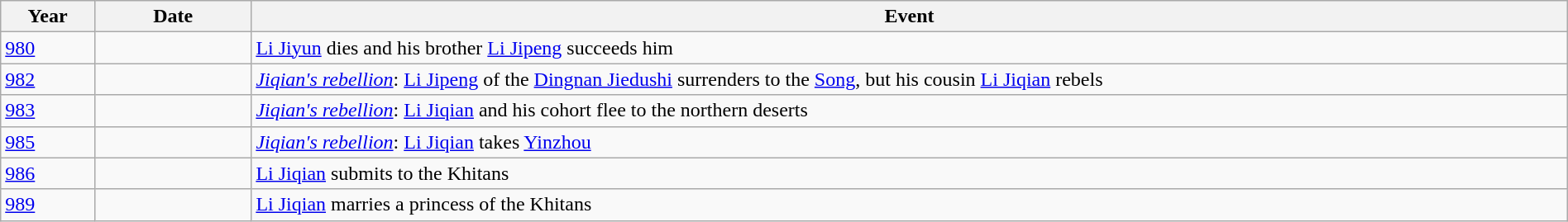<table class="wikitable" width="100%">
<tr>
<th style="width:6%">Year</th>
<th style="width:10%">Date</th>
<th>Event</th>
</tr>
<tr>
<td><a href='#'>980</a></td>
<td></td>
<td><a href='#'>Li Jiyun</a> dies and his brother <a href='#'>Li Jipeng</a> succeeds him</td>
</tr>
<tr>
<td><a href='#'>982</a></td>
<td></td>
<td><em><a href='#'>Jiqian's rebellion</a></em>: <a href='#'>Li Jipeng</a> of the <a href='#'>Dingnan Jiedushi</a> surrenders to the <a href='#'>Song</a>, but his cousin <a href='#'>Li Jiqian</a> rebels</td>
</tr>
<tr>
<td><a href='#'>983</a></td>
<td></td>
<td><em><a href='#'>Jiqian's rebellion</a></em>: <a href='#'>Li Jiqian</a> and his cohort flee to the northern deserts</td>
</tr>
<tr>
<td><a href='#'>985</a></td>
<td></td>
<td><em><a href='#'>Jiqian's rebellion</a></em>: <a href='#'>Li Jiqian</a> takes <a href='#'>Yinzhou</a></td>
</tr>
<tr>
<td><a href='#'>986</a></td>
<td></td>
<td><a href='#'>Li Jiqian</a> submits to the Khitans</td>
</tr>
<tr>
<td><a href='#'>989</a></td>
<td></td>
<td><a href='#'>Li Jiqian</a> marries a princess of the Khitans</td>
</tr>
</table>
